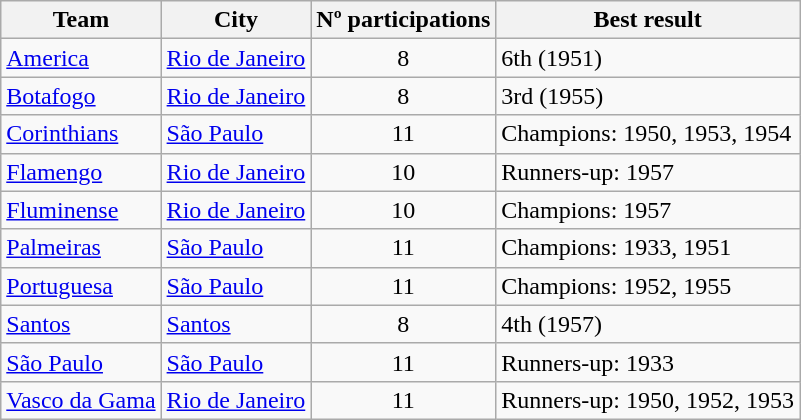<table class="wikitable sortable">
<tr>
<th>Team</th>
<th>City</th>
<th>Nº participations</th>
<th>Best result</th>
</tr>
<tr>
<td><a href='#'>America</a></td>
<td> <a href='#'>Rio de Janeiro</a></td>
<td align=center>8</td>
<td>6th (1951)</td>
</tr>
<tr>
<td><a href='#'>Botafogo</a></td>
<td> <a href='#'>Rio de Janeiro</a></td>
<td align=center>8</td>
<td>3rd (1955)</td>
</tr>
<tr>
<td><a href='#'>Corinthians</a></td>
<td> <a href='#'>São Paulo</a></td>
<td align=center>11</td>
<td>Champions: 1950, 1953, 1954</td>
</tr>
<tr>
<td><a href='#'>Flamengo</a></td>
<td> <a href='#'>Rio de Janeiro</a></td>
<td align=center>10</td>
<td>Runners-up: 1957</td>
</tr>
<tr>
<td><a href='#'>Fluminense</a></td>
<td> <a href='#'>Rio de Janeiro</a></td>
<td align=center>10</td>
<td>Champions: 1957</td>
</tr>
<tr>
<td><a href='#'>Palmeiras</a></td>
<td> <a href='#'>São Paulo</a></td>
<td align=center>11</td>
<td>Champions: 1933, 1951</td>
</tr>
<tr>
<td><a href='#'>Portuguesa</a></td>
<td> <a href='#'>São Paulo</a></td>
<td align=center>11</td>
<td>Champions: 1952, 1955</td>
</tr>
<tr>
<td><a href='#'>Santos</a></td>
<td> <a href='#'>Santos</a></td>
<td align=center>8</td>
<td>4th (1957)</td>
</tr>
<tr>
<td><a href='#'>São Paulo</a></td>
<td> <a href='#'>São Paulo</a></td>
<td align=center>11</td>
<td>Runners-up: 1933</td>
</tr>
<tr>
<td><a href='#'>Vasco da Gama</a></td>
<td> <a href='#'>Rio de Janeiro</a></td>
<td align=center>11</td>
<td>Runners-up: 1950, 1952, 1953</td>
</tr>
</table>
